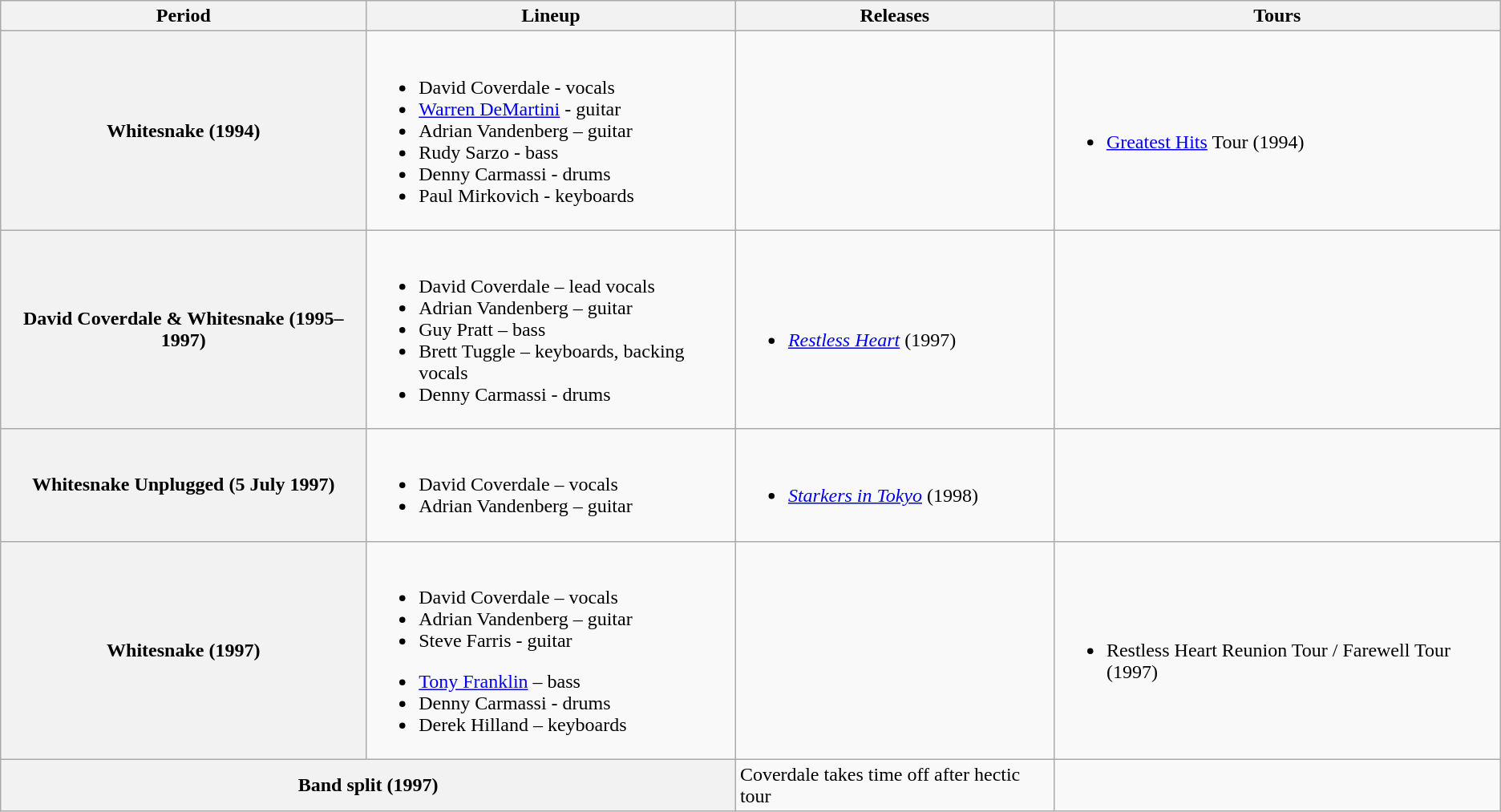<table class="wikitable">
<tr>
<th>Period</th>
<th>Lineup</th>
<th>Releases</th>
<th>Tours</th>
</tr>
<tr>
<th bgcolor="#E7EBEE">Whitesnake (1994)</th>
<td><br><ul><li>David Coverdale - vocals</li><li><a href='#'>Warren DeMartini</a> - guitar</li><li>Adrian Vandenberg – guitar</li><li>Rudy Sarzo - bass</li><li>Denny Carmassi - drums</li><li>Paul Mirkovich - keyboards</li></ul></td>
<td></td>
<td><br><ul><li><a href='#'>Greatest Hits</a> Tour (1994)</li></ul></td>
</tr>
<tr>
<th bgcolor="#E7EBEE">David Coverdale & Whitesnake (1995–1997)</th>
<td><br><ul><li>David Coverdale – lead vocals</li><li>Adrian Vandenberg – guitar</li><li>Guy Pratt – bass</li><li>Brett Tuggle – keyboards, backing vocals</li><li>Denny Carmassi - drums</li></ul></td>
<td><br><ul><li><em><a href='#'>Restless Heart</a></em> (1997)</li></ul></td>
<td></td>
</tr>
<tr>
<th bgcolor="#E7EBEE">Whitesnake Unplugged (5 July 1997)</th>
<td><br><ul><li>David Coverdale – vocals</li><li>Adrian Vandenberg – guitar</li></ul></td>
<td><br><ul><li><em><a href='#'>Starkers in Tokyo</a></em> (1998)</li></ul></td>
<td></td>
</tr>
<tr>
<th bgcolor="#E7EBEE">Whitesnake (1997)</th>
<td><br><ul><li>David Coverdale – vocals</li><li>Adrian Vandenberg – guitar</li><li>Steve Farris - guitar</li></ul><ul><li><a href='#'>Tony Franklin</a> – bass</li><li>Denny Carmassi - drums</li><li>Derek Hilland – keyboards</li></ul></td>
<td></td>
<td><br><ul><li>Restless Heart Reunion Tour / Farewell Tour (1997)</li></ul></td>
</tr>
<tr>
<th colspan="2">Band split (1997)</th>
<td>Coverdale takes time off after hectic tour</td>
</tr>
</table>
